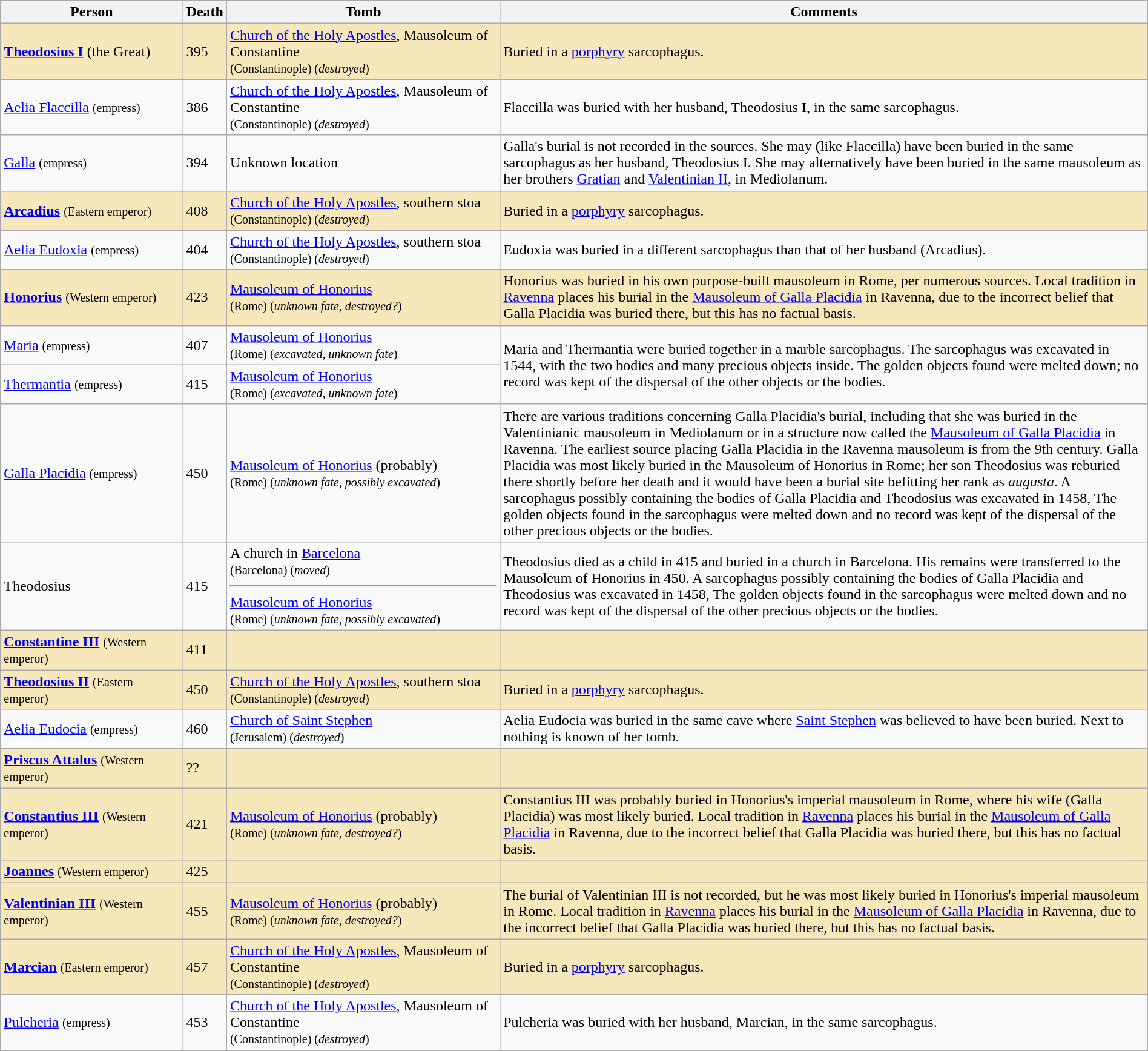<table class="wikitable plainrowheaders" style="width:100%;">
<tr>
<th scope="col" width="16%">Person</th>
<th scope="col" width="3%">Death</th>
<th scope="col" width="24%">Tomb</th>
<th scope="col" width="57%">Comments</th>
</tr>
<tr style="background:#f7e8bc;">
<td><strong><a href='#'>Theodosius I</a></strong> (the Great)</td>
<td>395</td>
<td><a href='#'>Church of the Holy Apostles</a>, Mausoleum of Constantine<br><small>(Constantinople) (<em>destroyed</em>)</small></td>
<td>Buried in a <a href='#'>porphyry</a> sarcophagus.</td>
</tr>
<tr>
<td><a href='#'>Aelia Flaccilla</a> <small>(empress)</small></td>
<td>386</td>
<td><a href='#'>Church of the Holy Apostles</a>, Mausoleum of Constantine<br><small>(Constantinople) (<em>destroyed</em>)</small></td>
<td>Flaccilla was buried with her husband, Theodosius I, in the same sarcophagus.</td>
</tr>
<tr>
<td><a href='#'>Galla</a> <small>(empress)</small></td>
<td>394</td>
<td>Unknown location</td>
<td>Galla's burial is not recorded in the sources. She may (like Flaccilla) have been buried in the same sarcophagus as her husband, Theodosius I. She may alternatively have been buried in the same mausoleum as her brothers <a href='#'>Gratian</a> and <a href='#'>Valentinian II</a>, in Mediolanum.</td>
</tr>
<tr style="background:#f7e8bc;">
<td><strong><a href='#'>Arcadius</a></strong> <small>(Eastern emperor)</small></td>
<td>408</td>
<td><a href='#'>Church of the Holy Apostles</a>, southern stoa<br><small>(Constantinople) (<em>destroyed</em>)</small></td>
<td>Buried in a <a href='#'>porphyry</a> sarcophagus.</td>
</tr>
<tr>
<td><a href='#'>Aelia Eudoxia</a> <small>(empress)</small></td>
<td>404</td>
<td><a href='#'>Church of the Holy Apostles</a>, southern stoa<br><small>(Constantinople) (<em>destroyed</em>)</small></td>
<td>Eudoxia was buried in a different sarcophagus than that of her husband (Arcadius).</td>
</tr>
<tr style="background:#f7e8bc;">
<td><strong><a href='#'>Honorius</a></strong> <small>(Western emperor)</small></td>
<td>423</td>
<td><a href='#'>Mausoleum of Honorius</a><br><small>(Rome) (<em>unknown fate, destroyed?</em>)</small></td>
<td>Honorius was buried in his own purpose-built mausoleum in Rome, per numerous sources. Local tradition in <a href='#'>Ravenna</a> places his burial in the <a href='#'>Mausoleum of Galla Placidia</a> in Ravenna, due to the incorrect belief that Galla Placidia was buried there, but this has no factual basis.</td>
</tr>
<tr>
<td><a href='#'>Maria</a> <small>(empress)</small></td>
<td>407</td>
<td><a href='#'>Mausoleum of Honorius</a><br><small>(Rome) (<em>excavated,</em> <em>unknown fate</em>)</small></td>
<td rowspan=2>Maria and Thermantia were buried together in a marble sarcophagus. The sarcophagus was excavated in 1544, with the two bodies and many precious objects inside. The golden objects found were melted down; no record was kept of the dispersal of the other objects or the bodies.</td>
</tr>
<tr>
<td><a href='#'>Thermantia</a> <small>(empress)</small></td>
<td>415</td>
<td><a href='#'>Mausoleum of Honorius</a><br><small>(Rome) (<em>excavated,</em> <em>unknown fate</em>)</small></td>
</tr>
<tr>
<td><a href='#'>Galla Placidia</a> <small>(empress)</small></td>
<td>450</td>
<td><a href='#'>Mausoleum of Honorius</a> (probably)<br><small>(Rome) (<em>unknown fate, possibly excavated</em>)</small></td>
<td>There are various traditions concerning Galla Placidia's burial, including that she was buried in the Valentinianic mausoleum in Mediolanum or in a structure now called the <a href='#'>Mausoleum of Galla Placidia</a> in Ravenna. The earliest source placing Galla Placidia in the Ravenna mausoleum is from the 9th century. Galla Placidia was most likely buried in the Mausoleum of Honorius in Rome; her son Theodosius was reburied there shortly before her death and it would have been a burial site befitting her rank as <em>augusta</em>. A sarcophagus possibly containing the bodies of Galla Placidia and Theodosius was excavated in 1458, The golden objects found in the sarcophagus were melted down and no record was kept of the dispersal of the other precious objects or the bodies.</td>
</tr>
<tr>
<td>Theodosius</td>
<td>415</td>
<td>A church in <a href='#'>Barcelona</a><br><small>(Barcelona) (<em>moved</em>)</small><hr><a href='#'>Mausoleum of Honorius</a><br><small>(Rome) (<em>unknown fate, possibly excavated</em>)</small></td>
<td>Theodosius died as a child in 415 and buried in a church in Barcelona. His remains were transferred to the Mausoleum of Honorius in 450. A sarcophagus possibly containing the bodies of Galla Placidia and Theodosius was excavated in 1458, The golden objects found in the sarcophagus were melted down and no record was kept of the dispersal of the other precious objects or the bodies.</td>
</tr>
<tr style="background:#f7e8bc;">
<td><a href='#'><strong>Constantine III</strong></a> <small>(Western emperor)</small></td>
<td>411</td>
<td></td>
<td></td>
</tr>
<tr style="background:#f7e8bc;">
<td><strong><a href='#'>Theodosius II</a></strong> <small>(Eastern emperor)</small></td>
<td>450</td>
<td><a href='#'>Church of the Holy Apostles</a>, southern stoa<br><small>(Constantinople) (<em>destroyed</em>)</small></td>
<td>Buried in a <a href='#'>porphyry</a> sarcophagus.</td>
</tr>
<tr>
<td><a href='#'>Aelia Eudocia</a> <small>(empress)</small></td>
<td>460</td>
<td><a href='#'>Church of Saint Stephen</a><br><small>(Jerusalem) (<em>destroyed</em>)</small></td>
<td>Aelia Eudocia was buried in the same cave where <a href='#'>Saint Stephen</a> was believed to have been buried. Next to nothing is known of her tomb.<em></em></td>
</tr>
<tr style="background:#f7e8bc;">
<td><strong><a href='#'>Priscus Attalus</a></strong> <small>(Western emperor)</small></td>
<td>??</td>
<td></td>
<td></td>
</tr>
<tr style="background:#f7e8bc;">
<td><strong><a href='#'>Constantius III</a></strong> <small>(Western emperor)</small></td>
<td>421</td>
<td><a href='#'>Mausoleum of Honorius</a> (probably)<br><small>(Rome) (<em>unknown fate, destroyed?</em>)</small></td>
<td>Constantius III was probably buried in Honorius's imperial mausoleum in Rome, where his wife (Galla Placidia) was most likely buried. Local tradition in <a href='#'>Ravenna</a> places his burial in the <a href='#'>Mausoleum of Galla Placidia</a> in Ravenna, due to the incorrect belief that Galla Placidia was buried there, but this has no factual basis.</td>
</tr>
<tr style="background:#f7e8bc;">
<td><strong><a href='#'>Joannes</a></strong> <small>(Western emperor)</small></td>
<td>425</td>
<td></td>
<td></td>
</tr>
<tr style="background:#f7e8bc;">
<td><strong><a href='#'>Valentinian III</a></strong> <small>(Western emperor)</small></td>
<td>455</td>
<td><a href='#'>Mausoleum of Honorius</a> (probably)<br><small>(Rome) (<em>unknown fate, destroyed?</em>)</small></td>
<td>The burial of Valentinian III is not recorded, but he was most likely buried in Honorius's imperial mausoleum in Rome. Local tradition in <a href='#'>Ravenna</a> places his burial in the <a href='#'>Mausoleum of Galla Placidia</a> in Ravenna, due to the incorrect belief that Galla Placidia was buried there, but this has no factual basis.</td>
</tr>
<tr style="background:#f7e8bc;">
<td><strong><a href='#'>Marcian</a></strong> <small>(Eastern emperor)</small></td>
<td>457</td>
<td><a href='#'>Church of the Holy Apostles</a>, Mausoleum of Constantine<br><small>(Constantinople) (<em>destroyed</em>)</small></td>
<td>Buried in a <a href='#'>porphyry</a> sarcophagus.</td>
</tr>
<tr>
<td><a href='#'>Pulcheria</a> <small>(empress)</small></td>
<td>453</td>
<td><a href='#'>Church of the Holy Apostles</a>, Mausoleum of Constantine<br><small>(Constantinople) (<em>destroyed</em>)</small></td>
<td>Pulcheria was buried with her husband, Marcian, in the same sarcophagus.</td>
</tr>
</table>
